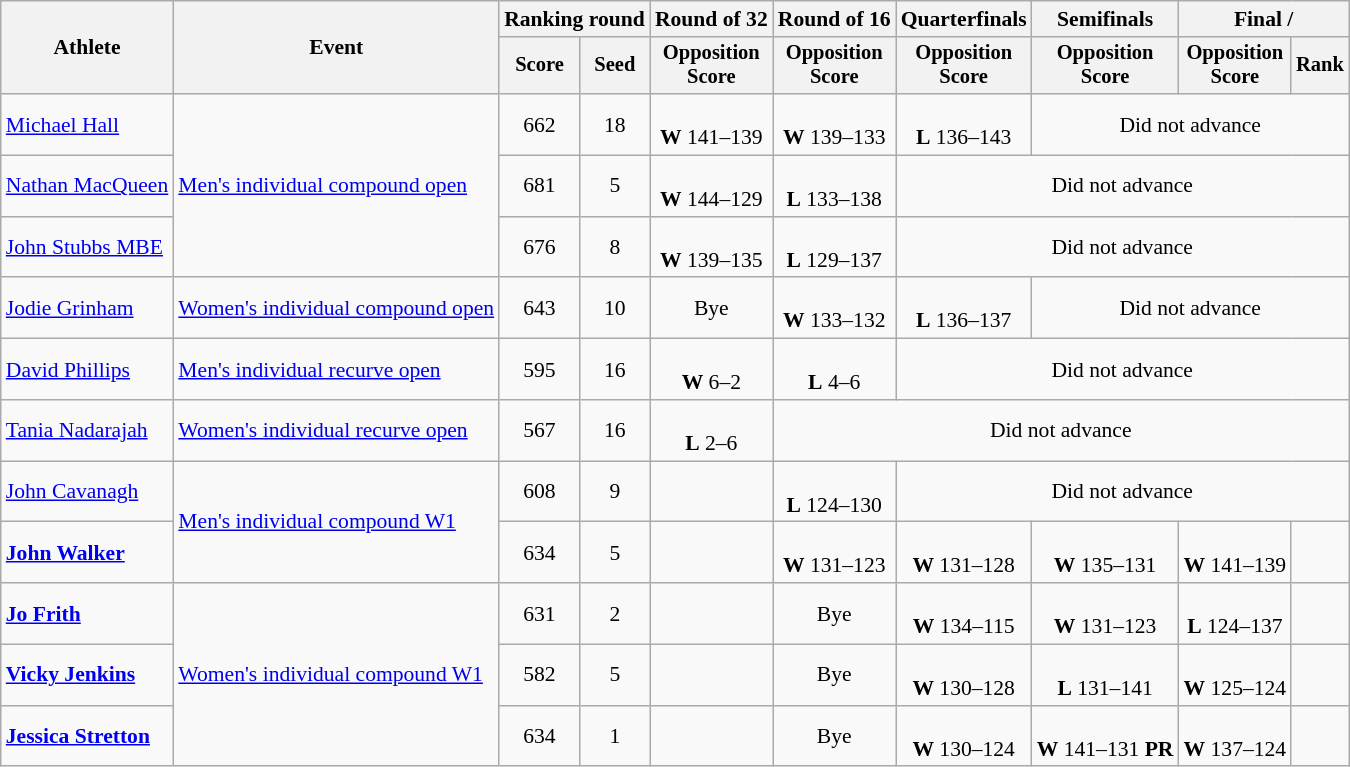<table class="wikitable" style="font-size:90%">
<tr>
<th rowspan=2>Athlete</th>
<th rowspan=2>Event</th>
<th colspan="2">Ranking round</th>
<th>Round of 32</th>
<th>Round of 16</th>
<th>Quarterfinals</th>
<th>Semifinals</th>
<th colspan="2">Final / </th>
</tr>
<tr style="font-size:95%">
<th>Score</th>
<th>Seed</th>
<th>Opposition<br>Score</th>
<th>Opposition<br>Score</th>
<th>Opposition<br>Score</th>
<th>Opposition<br>Score</th>
<th>Opposition<br>Score</th>
<th>Rank</th>
</tr>
<tr align=center>
<td align=left><a href='#'>Michael Hall</a></td>
<td style="text-align:left;" rowspan="3"><a href='#'>Men's individual compound open</a></td>
<td>662</td>
<td>18</td>
<td><br><strong>W</strong> 141–139</td>
<td><br><strong>W</strong> 139–133</td>
<td><br><strong>L</strong> 136–143</td>
<td colspan="3">Did not advance</td>
</tr>
<tr align=center>
<td align=left><a href='#'>Nathan MacQueen</a></td>
<td>681</td>
<td>5</td>
<td><br><strong>W</strong> 144–129</td>
<td><br><strong>L</strong> 133–138</td>
<td colspan="4">Did not advance</td>
</tr>
<tr align=center>
<td align=left><a href='#'>John Stubbs MBE</a></td>
<td>676</td>
<td>8</td>
<td><br><strong>W</strong> 139–135</td>
<td><br><strong>L</strong> 129–137</td>
<td colspan="4">Did not advance</td>
</tr>
<tr align=center>
<td align=left><a href='#'>Jodie Grinham</a></td>
<td align=left><a href='#'>Women's individual compound open</a></td>
<td>643</td>
<td>10</td>
<td>Bye</td>
<td><br><strong>W</strong> 133–132</td>
<td><br><strong>L</strong> 136–137</td>
<td colspan="3">Did not advance</td>
</tr>
<tr align=center>
<td align=left><a href='#'>David Phillips</a></td>
<td align=left><a href='#'>Men's individual recurve open</a></td>
<td>595</td>
<td>16</td>
<td><br><strong>W</strong> 6–2</td>
<td><br><strong>L</strong> 4–6</td>
<td colspan="4">Did not advance</td>
</tr>
<tr align=center>
<td align=left><a href='#'>Tania Nadarajah</a></td>
<td align=left><a href='#'>Women's individual recurve open</a></td>
<td>567</td>
<td>16</td>
<td><br><strong>L</strong> 2–6</td>
<td colspan="5">Did not advance</td>
</tr>
<tr align=center>
<td align=left><a href='#'>John Cavanagh</a></td>
<td style="text-align:left;" rowspan="2"><a href='#'>Men's individual compound W1</a></td>
<td>608</td>
<td>9</td>
<td></td>
<td><br><strong>L</strong> 124–130</td>
<td colspan="4">Did not advance</td>
</tr>
<tr align=center>
<td align=left><strong><a href='#'>John Walker</a></strong></td>
<td>634</td>
<td>5</td>
<td></td>
<td><br><strong>W</strong> 131–123</td>
<td><br><strong>W</strong> 131–128</td>
<td><br><strong>W</strong> 135–131</td>
<td><br><strong>W</strong> 141–139</td>
<td></td>
</tr>
<tr align=center>
<td align=left><strong><a href='#'>Jo Frith</a></strong></td>
<td style="text-align:left;" rowspan="3"><a href='#'>Women's individual compound W1</a></td>
<td>631</td>
<td>2</td>
<td></td>
<td>Bye</td>
<td><br><strong>W</strong> 134–115</td>
<td><br><strong>W</strong> 131–123</td>
<td><br><strong>L</strong> 124–137</td>
<td></td>
</tr>
<tr align=center>
<td align=left><strong><a href='#'>Vicky Jenkins</a></strong></td>
<td>582</td>
<td>5</td>
<td></td>
<td>Bye</td>
<td><br><strong>W</strong> 130–128</td>
<td><br><strong>L</strong> 131–141</td>
<td><br><strong>W</strong> 125–124</td>
<td></td>
</tr>
<tr align=center>
<td align=left><strong><a href='#'>Jessica Stretton</a></strong></td>
<td>634</td>
<td>1</td>
<td></td>
<td>Bye</td>
<td><br><strong>W</strong> 130–124</td>
<td><br><strong>W</strong> 141–131 <strong>PR</strong></td>
<td><br><strong>W</strong> 137–124</td>
<td></td>
</tr>
</table>
